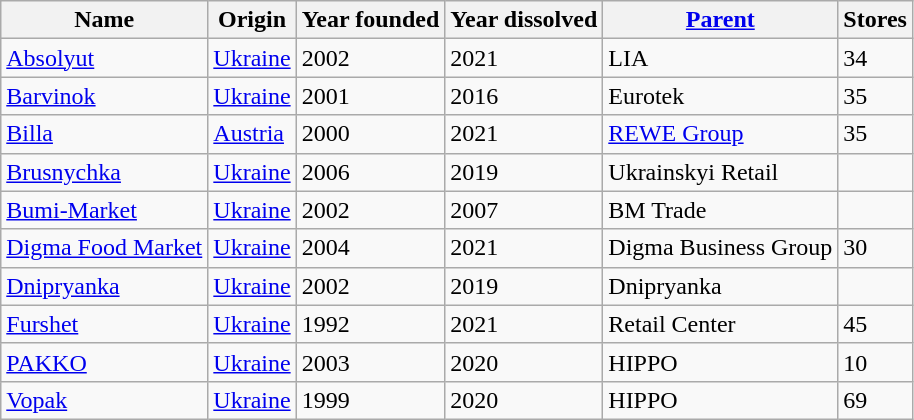<table class="wikitable sortable">
<tr>
<th>Name</th>
<th>Origin</th>
<th>Year founded</th>
<th>Year dissolved</th>
<th><a href='#'>Parent</a></th>
<th>Stores</th>
</tr>
<tr>
<td><a href='#'>Absolyut</a></td>
<td> <a href='#'>Ukraine</a></td>
<td>2002</td>
<td>2021</td>
<td>LIA</td>
<td>34</td>
</tr>
<tr>
<td><a href='#'>Barvinok</a></td>
<td> <a href='#'>Ukraine</a></td>
<td>2001</td>
<td>2016</td>
<td>Eurotek</td>
<td>35</td>
</tr>
<tr>
<td><a href='#'>Billa</a></td>
<td> <a href='#'>Austria</a></td>
<td>2000</td>
<td>2021</td>
<td><a href='#'>REWE Group</a></td>
<td>35</td>
</tr>
<tr>
<td><a href='#'>Brusnychka</a></td>
<td> <a href='#'>Ukraine</a></td>
<td>2006</td>
<td>2019</td>
<td>Ukrainskyi Retail</td>
<td></td>
</tr>
<tr>
<td><a href='#'>Bumi-Market</a></td>
<td> <a href='#'>Ukraine</a></td>
<td>2002</td>
<td>2007</td>
<td>BM Trade</td>
<td></td>
</tr>
<tr>
<td><a href='#'>Digma Food Market</a></td>
<td> <a href='#'>Ukraine</a></td>
<td>2004</td>
<td>2021</td>
<td>Digma Business Group</td>
<td>30</td>
</tr>
<tr>
<td><a href='#'>Dnipryanka</a></td>
<td> <a href='#'>Ukraine</a></td>
<td>2002</td>
<td>2019</td>
<td>Dnipryanka</td>
<td></td>
</tr>
<tr>
<td><a href='#'>Furshet</a></td>
<td> <a href='#'>Ukraine</a></td>
<td>1992</td>
<td>2021</td>
<td>Retail Center</td>
<td>45</td>
</tr>
<tr>
<td><a href='#'>PAKKO</a></td>
<td> <a href='#'>Ukraine</a></td>
<td>2003</td>
<td>2020</td>
<td>HIPPO</td>
<td>10</td>
</tr>
<tr>
<td><a href='#'>Vopak</a></td>
<td> <a href='#'>Ukraine</a></td>
<td>1999</td>
<td>2020</td>
<td>HIPPO</td>
<td>69</td>
</tr>
</table>
